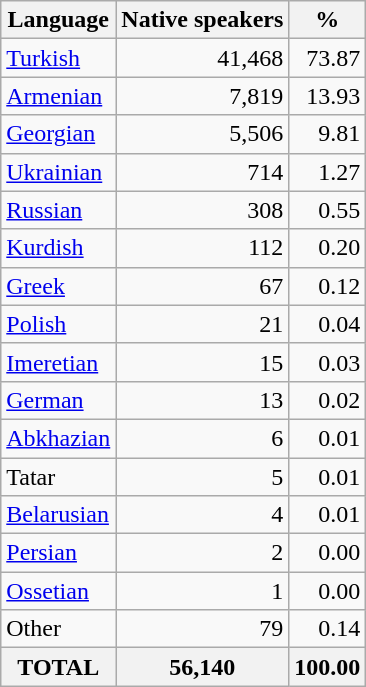<table class="wikitable sortable">
<tr>
<th>Language</th>
<th>Native speakers</th>
<th>%</th>
</tr>
<tr>
<td><a href='#'>Turkish</a></td>
<td align="right">41,468</td>
<td align="right">73.87</td>
</tr>
<tr>
<td><a href='#'>Armenian</a></td>
<td align="right">7,819</td>
<td align="right">13.93</td>
</tr>
<tr>
<td><a href='#'>Georgian</a></td>
<td align="right">5,506</td>
<td align="right">9.81</td>
</tr>
<tr>
<td><a href='#'>Ukrainian</a></td>
<td align="right">714</td>
<td align="right">1.27</td>
</tr>
<tr>
<td><a href='#'>Russian</a></td>
<td align="right">308</td>
<td align="right">0.55</td>
</tr>
<tr>
<td><a href='#'>Kurdish</a></td>
<td align="right">112</td>
<td align="right">0.20</td>
</tr>
<tr>
<td><a href='#'>Greek</a></td>
<td align="right">67</td>
<td align="right">0.12</td>
</tr>
<tr>
<td><a href='#'>Polish</a></td>
<td align="right">21</td>
<td align="right">0.04</td>
</tr>
<tr>
<td><a href='#'>Imeretian</a></td>
<td align="right">15</td>
<td align="right">0.03</td>
</tr>
<tr>
<td><a href='#'>German</a></td>
<td align="right">13</td>
<td align="right">0.02</td>
</tr>
<tr>
<td><a href='#'>Abkhazian</a></td>
<td align="right">6</td>
<td align="right">0.01</td>
</tr>
<tr>
<td>Tatar</td>
<td align="right">5</td>
<td align="right">0.01</td>
</tr>
<tr>
<td><a href='#'>Belarusian</a></td>
<td align="right">4</td>
<td align="right">0.01</td>
</tr>
<tr>
<td><a href='#'>Persian</a></td>
<td align="right">2</td>
<td align="right">0.00</td>
</tr>
<tr>
<td><a href='#'>Ossetian</a></td>
<td align="right">1</td>
<td align="right">0.00</td>
</tr>
<tr>
<td>Other</td>
<td align="right">79</td>
<td align="right">0.14</td>
</tr>
<tr>
<th>TOTAL</th>
<th>56,140</th>
<th>100.00</th>
</tr>
</table>
